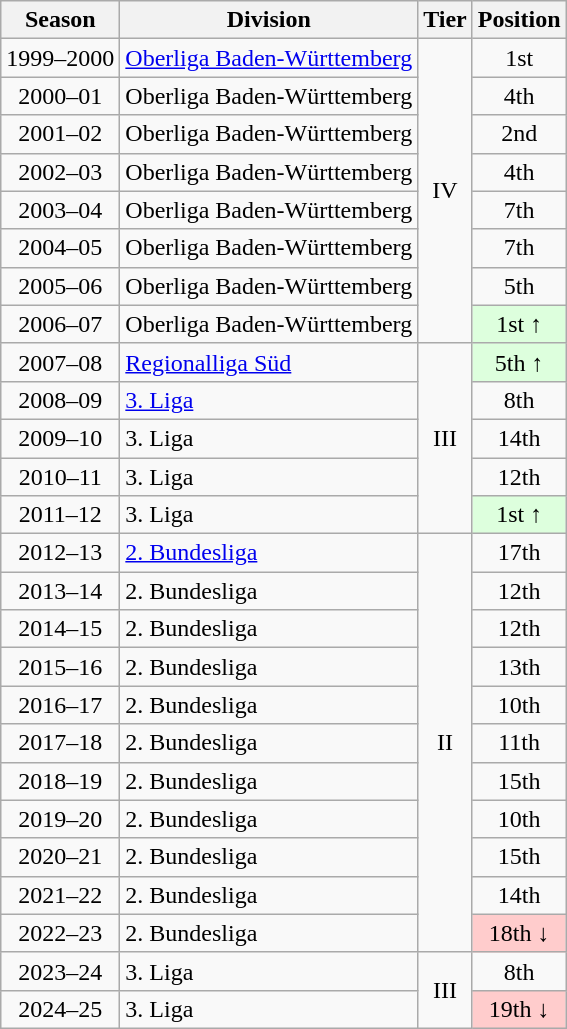<table class="wikitable">
<tr>
<th>Season</th>
<th>Division</th>
<th>Tier</th>
<th>Position</th>
</tr>
<tr align="center">
<td>1999–2000</td>
<td align="left"><a href='#'>Oberliga Baden-Württemberg</a></td>
<td rowspan=8>IV</td>
<td>1st</td>
</tr>
<tr align="center">
<td>2000–01</td>
<td align="left">Oberliga Baden-Württemberg</td>
<td>4th</td>
</tr>
<tr align="center">
<td>2001–02</td>
<td align="left">Oberliga Baden-Württemberg</td>
<td>2nd</td>
</tr>
<tr align="center">
<td>2002–03</td>
<td align="left">Oberliga Baden-Württemberg</td>
<td>4th</td>
</tr>
<tr align="center">
<td>2003–04</td>
<td align="left">Oberliga Baden-Württemberg</td>
<td>7th</td>
</tr>
<tr align="center">
<td>2004–05</td>
<td align="left">Oberliga Baden-Württemberg</td>
<td>7th</td>
</tr>
<tr align="center">
<td>2005–06</td>
<td align="left">Oberliga Baden-Württemberg</td>
<td>5th</td>
</tr>
<tr align="center">
<td>2006–07</td>
<td align="left">Oberliga Baden-Württemberg</td>
<td style="background:#ddffdd">1st ↑</td>
</tr>
<tr align="center">
<td>2007–08</td>
<td align="left"><a href='#'>Regionalliga Süd</a></td>
<td rowspan=5>III</td>
<td style="background:#ddffdd">5th ↑</td>
</tr>
<tr align="center">
<td>2008–09</td>
<td align="left"><a href='#'>3. Liga</a></td>
<td>8th</td>
</tr>
<tr align="center">
<td>2009–10</td>
<td align="left">3. Liga</td>
<td>14th</td>
</tr>
<tr align="center">
<td>2010–11</td>
<td align="left">3. Liga</td>
<td>12th</td>
</tr>
<tr align="center">
<td>2011–12</td>
<td align="left">3. Liga</td>
<td style="background:#ddffdd">1st ↑</td>
</tr>
<tr align="center">
<td>2012–13</td>
<td align="left"><a href='#'>2. Bundesliga</a></td>
<td rowspan=11>II</td>
<td>17th</td>
</tr>
<tr align="center">
<td>2013–14</td>
<td align="left">2. Bundesliga</td>
<td>12th</td>
</tr>
<tr align="center">
<td>2014–15</td>
<td align="left">2. Bundesliga</td>
<td>12th</td>
</tr>
<tr align="center">
<td>2015–16</td>
<td align="left">2. Bundesliga</td>
<td>13th</td>
</tr>
<tr align="center">
<td>2016–17</td>
<td align="left">2. Bundesliga</td>
<td>10th</td>
</tr>
<tr align="center">
<td>2017–18</td>
<td align="left">2. Bundesliga</td>
<td>11th</td>
</tr>
<tr align="center">
<td>2018–19</td>
<td align="left">2. Bundesliga</td>
<td>15th</td>
</tr>
<tr align="center">
<td>2019–20</td>
<td align="left">2. Bundesliga</td>
<td>10th</td>
</tr>
<tr align="center">
<td>2020–21</td>
<td align="left">2. Bundesliga</td>
<td>15th</td>
</tr>
<tr align="center">
<td>2021–22</td>
<td align="left">2. Bundesliga</td>
<td>14th</td>
</tr>
<tr align="center">
<td>2022–23</td>
<td align="left">2. Bundesliga</td>
<td style="background:#ffcccc">18th ↓</td>
</tr>
<tr align="center">
<td>2023–24</td>
<td align="left">3. Liga</td>
<td rowspan=2>III</td>
<td>8th</td>
</tr>
<tr align="center">
<td>2024–25</td>
<td align="left">3. Liga</td>
<td style="background:#ffcccc">19th ↓</td>
</tr>
</table>
